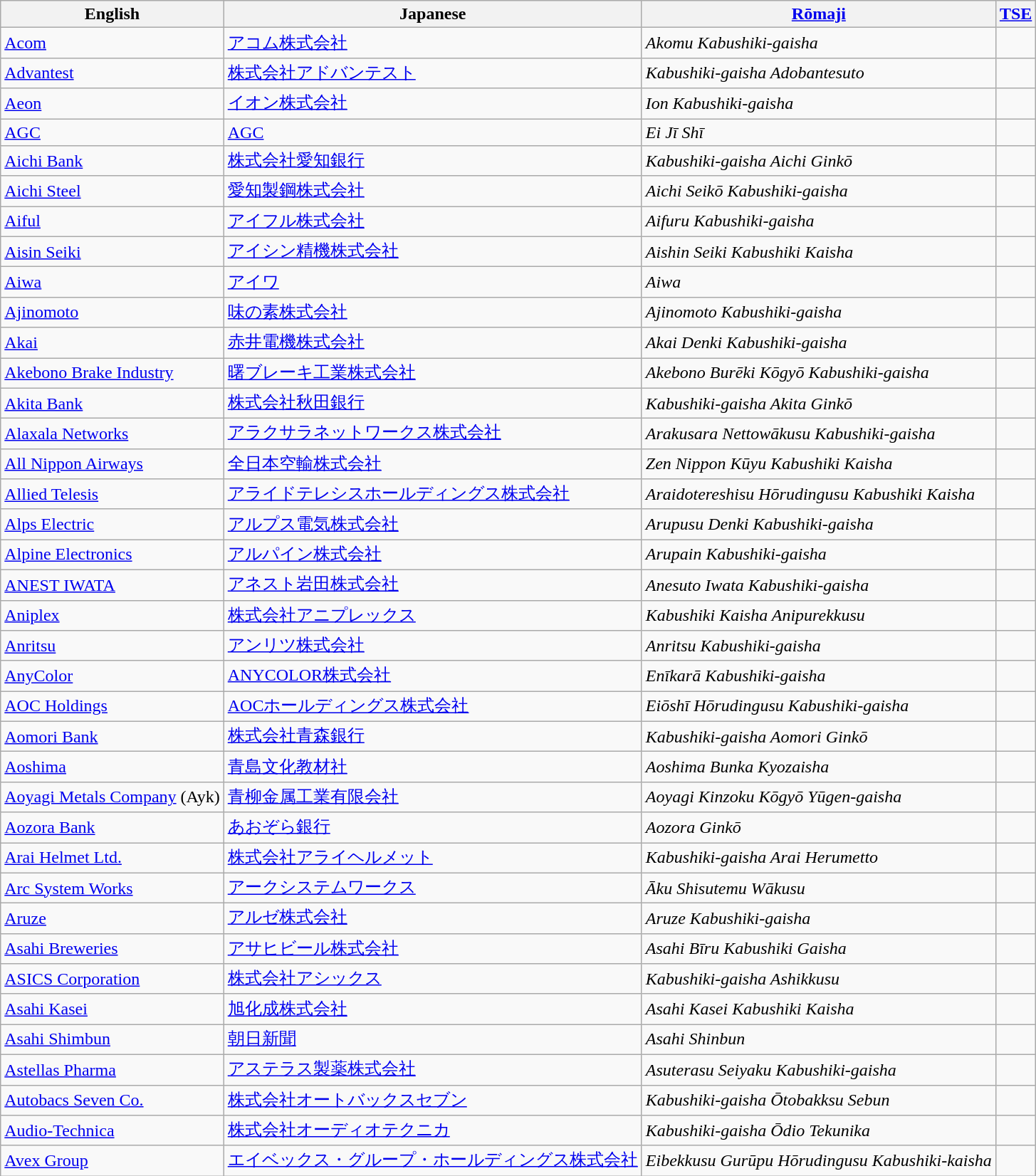<table class="wikitable">
<tr at&t>
<th>English</th>
<th>Japanese</th>
<th><a href='#'>Rōmaji</a></th>
<th><a href='#'>TSE</a></th>
</tr>
<tr>
<td><a href='#'>Acom</a></td>
<td><a href='#'>アコム株式会社</a></td>
<td><em>Akomu Kabushiki-gaisha</em></td>
<td></td>
</tr>
<tr>
<td><a href='#'>Advantest</a></td>
<td><a href='#'>株式会社アドバンテスト</a></td>
<td><em>Kabushiki-gaisha Adobantesuto</em></td>
<td></td>
</tr>
<tr>
<td><a href='#'>Aeon</a></td>
<td><a href='#'>イオン株式会社</a></td>
<td><em>Ion Kabushiki-gaisha</em></td>
<td></td>
</tr>
<tr>
<td><a href='#'>AGC</a></td>
<td><a href='#'>AGC</a></td>
<td><em>Ei Jī Shī</em></td>
<td></td>
</tr>
<tr>
<td><a href='#'>Aichi Bank</a></td>
<td><a href='#'>株式会社愛知銀行</a></td>
<td><em>Kabushiki-gaisha Aichi Ginkō</em></td>
<td></td>
</tr>
<tr>
<td><a href='#'>Aichi Steel</a></td>
<td><a href='#'>愛知製鋼株式会社</a></td>
<td><em>Aichi Seikō Kabushiki-gaisha</em></td>
<td></td>
</tr>
<tr>
<td><a href='#'>Aiful</a></td>
<td><a href='#'>アイフル株式会社</a></td>
<td><em>Aifuru Kabushiki-gaisha</em></td>
<td></td>
</tr>
<tr>
<td><a href='#'>Aisin Seiki</a></td>
<td><a href='#'>アイシン精機株式会社</a></td>
<td><em>Aishin Seiki Kabushiki Kaisha</em></td>
<td></td>
</tr>
<tr>
<td><a href='#'>Aiwa</a></td>
<td><a href='#'>アイワ</a></td>
<td><em>Aiwa</em></td>
<td></td>
</tr>
<tr>
<td><a href='#'>Ajinomoto</a></td>
<td><a href='#'>味の素株式会社</a></td>
<td><em>Ajinomoto Kabushiki-gaisha</em></td>
<td></td>
</tr>
<tr>
<td><a href='#'>Akai</a></td>
<td><a href='#'>赤井電機株式会社</a></td>
<td><em>Akai Denki Kabushiki-gaisha</em></td>
<td></td>
</tr>
<tr>
<td><a href='#'>Akebono Brake Industry</a></td>
<td><a href='#'>曙ブレーキ工業株式会社</a></td>
<td><em>Akebono Burēki Kōgyō Kabushiki-gaisha</em></td>
<td></td>
</tr>
<tr>
<td><a href='#'>Akita Bank</a></td>
<td><a href='#'>株式会社秋田銀行</a></td>
<td><em>Kabushiki-gaisha Akita Ginkō </em></td>
<td></td>
</tr>
<tr>
<td><a href='#'>Alaxala Networks</a></td>
<td><a href='#'>アラクサラネットワークス株式会社</a></td>
<td><em>Arakusara Nettowākusu Kabushiki-gaisha</em></td>
<td></td>
</tr>
<tr>
<td><a href='#'>All Nippon Airways</a></td>
<td><a href='#'>全日本空輸株式会社</a></td>
<td><em>Zen Nippon Kūyu Kabushiki Kaisha</em></td>
<td></td>
</tr>
<tr>
<td><a href='#'>Allied Telesis</a></td>
<td><a href='#'>アライドテレシスホールディングス株式会社</a></td>
<td><em>Araidotereshisu Hōrudingusu Kabushiki Kaisha</em></td>
<td></td>
</tr>
<tr>
<td><a href='#'>Alps Electric</a></td>
<td><a href='#'>アルプス電気株式会社</a></td>
<td><em>Arupusu Denki Kabushiki-gaisha</em></td>
<td></td>
</tr>
<tr>
<td><a href='#'>Alpine Electronics</a></td>
<td><a href='#'>アルパイン株式会社</a></td>
<td><em>Arupain Kabushiki-gaisha</em></td>
<td></td>
</tr>
<tr>
<td><a href='#'>ANEST IWATA</a></td>
<td><a href='#'>アネスト岩田株式会社</a></td>
<td><em>Anesuto Iwata Kabushiki-gaisha</em></td>
<td></td>
</tr>
<tr>
<td><a href='#'>Aniplex</a></td>
<td><a href='#'>株式会社アニプレックス</a></td>
<td><em>Kabushiki Kaisha Anipurekkusu</em></td>
<td></td>
</tr>
<tr>
<td><a href='#'>Anritsu</a></td>
<td><a href='#'>アンリツ株式会社</a></td>
<td><em>Anritsu Kabushiki-gaisha</em></td>
<td></td>
</tr>
<tr>
<td><a href='#'>AnyColor</a></td>
<td><a href='#'>ANYCOLOR株式会社</a></td>
<td><em>Enīkarā Kabushiki-gaisha</em></td>
<td></td>
</tr>
<tr>
<td><a href='#'>AOC Holdings</a></td>
<td><a href='#'>AOCホールディングス株式会社</a></td>
<td><em>Eiōshī Hōrudingusu Kabushiki-gaisha</em></td>
<td></td>
</tr>
<tr>
<td><a href='#'>Aomori Bank</a></td>
<td><a href='#'>株式会社青森銀行</a></td>
<td><em>Kabushiki-gaisha Aomori Ginkō</em></td>
<td></td>
</tr>
<tr>
<td><a href='#'>Aoshima</a></td>
<td><a href='#'>青島文化教材社</a></td>
<td><em>Aoshima Bunka Kyozaisha</em></td>
<td></td>
</tr>
<tr>
<td><a href='#'>Aoyagi Metals Company</a> (Ayk)</td>
<td><a href='#'>青柳金属工業有限会社</a></td>
<td><em>Aoyagi Kinzoku Kōgyō Yūgen-gaisha</em></td>
<td></td>
</tr>
<tr>
<td><a href='#'>Aozora Bank</a></td>
<td><a href='#'>あおぞら銀行</a></td>
<td><em>Aozora Ginkō</em></td>
<td></td>
</tr>
<tr>
<td><a href='#'>Arai Helmet Ltd.</a></td>
<td><a href='#'>株式会社アライヘルメット</a></td>
<td><em>Kabushiki-gaisha Arai Herumetto</em></td>
<td></td>
</tr>
<tr>
<td><a href='#'>Arc System Works</a></td>
<td><a href='#'>アークシステムワークス</a></td>
<td><em>Āku Shisutemu Wākusu</em></td>
<td></td>
</tr>
<tr>
<td><a href='#'>Aruze</a></td>
<td><a href='#'>アルゼ株式会社</a></td>
<td><em>Aruze Kabushiki-gaisha </em></td>
<td></td>
</tr>
<tr>
<td><a href='#'>Asahi Breweries</a></td>
<td><a href='#'>アサヒビール株式会社</a></td>
<td><em>Asahi Bīru Kabushiki Gaisha</em></td>
<td></td>
</tr>
<tr>
<td><a href='#'>ASICS Corporation</a></td>
<td><a href='#'>株式会社アシックス</a></td>
<td><em>Kabushiki-gaisha Ashikkusu</em></td>
<td></td>
</tr>
<tr>
<td><a href='#'>Asahi Kasei</a></td>
<td><a href='#'>旭化成株式会社</a></td>
<td><em>Asahi Kasei Kabushiki Kaisha</em></td>
<td></td>
</tr>
<tr>
<td><a href='#'>Asahi Shimbun</a></td>
<td><a href='#'>朝日新聞</a></td>
<td><em>Asahi Shinbun</em></td>
<td></td>
</tr>
<tr>
<td><a href='#'>Astellas Pharma</a></td>
<td><a href='#'>アステラス製薬株式会社</a></td>
<td><em>Asuterasu Seiyaku Kabushiki-gaisha</em></td>
<td></td>
</tr>
<tr>
<td><a href='#'>Autobacs Seven Co.</a></td>
<td><a href='#'>株式会社オートバックスセブン</a></td>
<td><em>Kabushiki-gaisha Ōtobakksu Sebun</em></td>
<td></td>
</tr>
<tr>
<td><a href='#'>Audio-Technica</a></td>
<td><a href='#'>株式会社オーディオテクニカ</a></td>
<td><em>Kabushiki-gaisha Ōdio Tekunika</em></td>
<td></td>
</tr>
<tr>
<td><a href='#'>Avex Group</a></td>
<td><a href='#'>エイベックス・グループ・ホールディングス株式会社</a></td>
<td><em>Eibekkusu Gurūpu Hōrudingusu Kabushiki-kaisha</em></td>
<td></td>
</tr>
</table>
